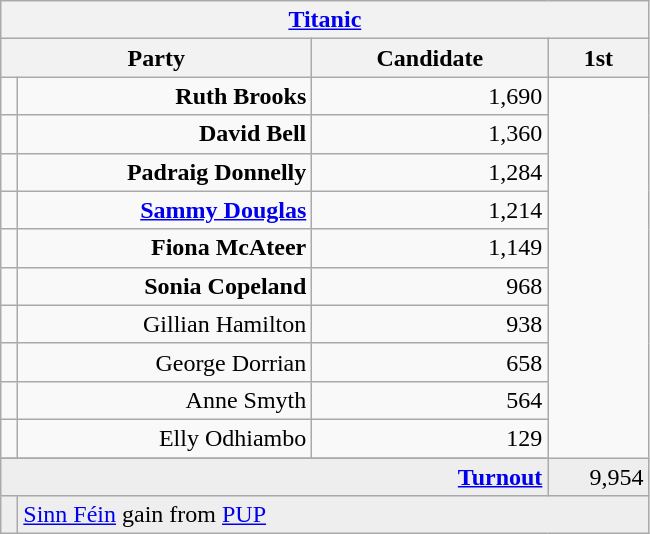<table class="wikitable">
<tr>
<th colspan="4" align="center"><a href='#'>Titanic</a></th>
</tr>
<tr>
<th colspan="2" align="center" width=200>Party</th>
<th width=150>Candidate</th>
<th width=60>1st </th>
</tr>
<tr>
<td></td>
<td align="right"><strong>Ruth Brooks</strong></td>
<td align="right">1,690</td>
</tr>
<tr>
<td></td>
<td align="right"><strong>David Bell</strong></td>
<td align="right">1,360</td>
</tr>
<tr>
<td></td>
<td align="right"><strong>Padraig Donnelly</strong></td>
<td align="right">1,284</td>
</tr>
<tr>
<td></td>
<td align="right"><strong><a href='#'>Sammy Douglas</a></strong></td>
<td align="right">1,214</td>
</tr>
<tr>
<td></td>
<td align="right"><strong>Fiona McAteer</strong></td>
<td align="right">1,149</td>
</tr>
<tr>
<td></td>
<td align="right"><strong>Sonia Copeland</strong></td>
<td align="right">968</td>
</tr>
<tr>
<td></td>
<td align="right">Gillian Hamilton</td>
<td align="right">938</td>
</tr>
<tr>
<td></td>
<td align="right">George Dorrian</td>
<td align="right">658</td>
</tr>
<tr>
<td></td>
<td align="right">Anne Smyth</td>
<td align="right">564</td>
</tr>
<tr>
<td></td>
<td align="right">Elly Odhiambo</td>
<td align="right">129</td>
</tr>
<tr>
</tr>
<tr bgcolor="EEEEEE">
<td colspan=3 align="right"><strong><a href='#'>Turnout</a></strong></td>
<td align="right">9,954</td>
</tr>
<tr bgcolor="EEEEEE">
<td bgcolor=></td>
<td colspan=4 bgcolor="EEEEEE"><a href='#'>Sinn Féin</a> gain from <a href='#'>PUP</a></td>
</tr>
</table>
